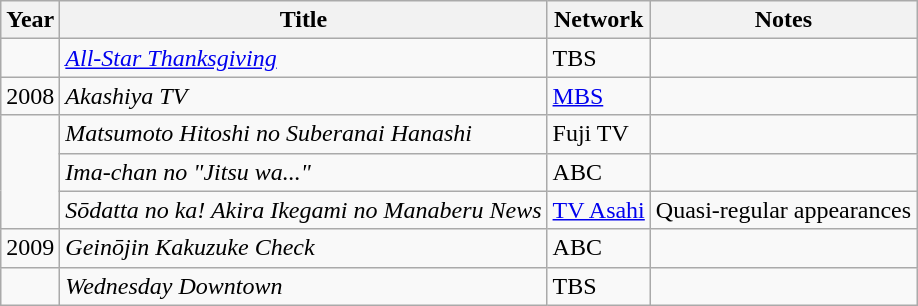<table class="wikitable">
<tr>
<th>Year</th>
<th>Title</th>
<th>Network</th>
<th>Notes</th>
</tr>
<tr>
<td></td>
<td><em><a href='#'>All-Star Thanksgiving</a></em></td>
<td>TBS</td>
<td></td>
</tr>
<tr>
<td>2008</td>
<td><em>Akashiya TV</em></td>
<td><a href='#'>MBS</a></td>
<td></td>
</tr>
<tr>
<td rowspan="3"></td>
<td><em>Matsumoto Hitoshi no Suberanai Hanashi</em></td>
<td>Fuji TV</td>
<td></td>
</tr>
<tr>
<td><em>Ima-chan no "Jitsu wa..."</em></td>
<td>ABC</td>
<td></td>
</tr>
<tr>
<td><em>Sōdatta no ka! Akira Ikegami no Manaberu News</em></td>
<td><a href='#'>TV Asahi</a></td>
<td>Quasi-regular appearances</td>
</tr>
<tr>
<td>2009</td>
<td><em>Geinōjin Kakuzuke Check</em></td>
<td>ABC</td>
<td></td>
</tr>
<tr>
<td></td>
<td><em>Wednesday Downtown</em></td>
<td>TBS</td>
<td></td>
</tr>
</table>
